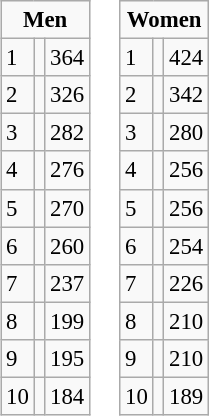<table style="margin: 1em auto;">
<tr valign="top">
<td><br><table class="wikitable" style="font-size: 95%">
<tr>
<td colspan="3" style="text-align:center;"><strong>Men</strong></td>
</tr>
<tr>
<td>1</td>
<td align="left"></td>
<td>364</td>
</tr>
<tr>
<td>2</td>
<td align="left"></td>
<td>326</td>
</tr>
<tr>
<td>3</td>
<td align="left"></td>
<td>282</td>
</tr>
<tr>
<td>4</td>
<td align="left"></td>
<td>276</td>
</tr>
<tr>
<td>5</td>
<td style="text-align:left;"></td>
<td>270</td>
</tr>
<tr>
<td>6</td>
<td style="text-align:left;"></td>
<td>260</td>
</tr>
<tr>
<td>7</td>
<td style="text-align:left;"></td>
<td>237</td>
</tr>
<tr>
<td>8</td>
<td style="text-align:left;"></td>
<td>199</td>
</tr>
<tr>
<td>9</td>
<td style="text-align:left;"></td>
<td>195</td>
</tr>
<tr>
<td>10</td>
<td style="text-align:left;"></td>
<td>184</td>
</tr>
</table>
</td>
<td><br><table class="wikitable" style="font-size: 95%">
<tr>
<td colspan="3" style="text-align:center;"><strong>Women</strong></td>
</tr>
<tr>
<td>1</td>
<td align="left"></td>
<td>424</td>
</tr>
<tr>
<td>2</td>
<td align="left"></td>
<td>342</td>
</tr>
<tr>
<td>3</td>
<td align="left"></td>
<td>280</td>
</tr>
<tr>
<td>4</td>
<td style="text-align:left;"></td>
<td>256</td>
</tr>
<tr>
<td>5</td>
<td style="text-align:left;"></td>
<td>256</td>
</tr>
<tr>
<td>6</td>
<td align="left"></td>
<td>254</td>
</tr>
<tr>
<td>7</td>
<td style="text-align:left;"></td>
<td>226</td>
</tr>
<tr>
<td>8</td>
<td style="text-align:left;"></td>
<td>210</td>
</tr>
<tr>
<td>9</td>
<td style="text-align:left;"></td>
<td>210</td>
</tr>
<tr>
<td>10</td>
<td style="text-align:left;"></td>
<td>189</td>
</tr>
</table>
</td>
<td></td>
</tr>
</table>
